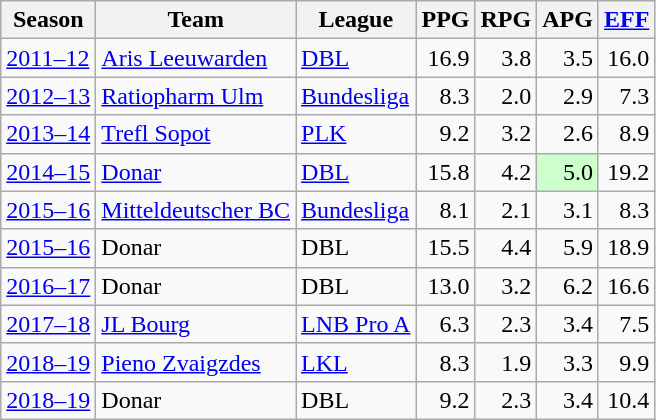<table class="wikitable sortable" style="font-size:100%; text-align:right">
<tr>
<th>Season</th>
<th>Team</th>
<th>League</th>
<th>PPG</th>
<th>RPG</th>
<th>APG</th>
<th><a href='#'>EFF</a></th>
</tr>
<tr>
<td align=left><a href='#'>2011–12</a></td>
<td align=left><a href='#'>Aris Leeuwarden</a></td>
<td align=left><a href='#'>DBL</a></td>
<td>16.9</td>
<td>3.8</td>
<td>3.5</td>
<td>16.0</td>
</tr>
<tr>
<td align=left><a href='#'>2012–13</a></td>
<td align=left><a href='#'>Ratiopharm Ulm</a></td>
<td align=left><a href='#'>Bundesliga</a></td>
<td>8.3</td>
<td>2.0</td>
<td>2.9</td>
<td>7.3</td>
</tr>
<tr>
<td align=left><a href='#'>2013–14</a></td>
<td align=left><a href='#'>Trefl Sopot</a></td>
<td align=left><a href='#'>PLK</a></td>
<td>9.2</td>
<td>3.2</td>
<td>2.6</td>
<td>8.9</td>
</tr>
<tr>
<td align=left><a href='#'>2014–15</a></td>
<td align=left><a href='#'>Donar</a></td>
<td align=left><a href='#'>DBL</a></td>
<td>15.8</td>
<td>4.2</td>
<td bgcolor=#cfc>5.0</td>
<td>19.2</td>
</tr>
<tr>
<td align=left><a href='#'>2015–16</a></td>
<td align=left><a href='#'>Mitteldeutscher BC</a></td>
<td align=left><a href='#'>Bundesliga</a></td>
<td>8.1</td>
<td>2.1</td>
<td>3.1</td>
<td>8.3</td>
</tr>
<tr>
<td align=left><a href='#'>2015–16</a></td>
<td align=left>Donar</td>
<td align=left>DBL</td>
<td>15.5</td>
<td>4.4</td>
<td>5.9</td>
<td>18.9</td>
</tr>
<tr>
<td align=left><a href='#'>2016–17</a></td>
<td align=left>Donar</td>
<td align=left>DBL</td>
<td>13.0</td>
<td>3.2</td>
<td>6.2</td>
<td>16.6</td>
</tr>
<tr>
<td align=left><a href='#'>2017–18</a></td>
<td align=left><a href='#'>JL Bourg</a></td>
<td align=left><a href='#'>LNB Pro A</a></td>
<td>6.3</td>
<td>2.3</td>
<td>3.4</td>
<td>7.5</td>
</tr>
<tr>
<td align=left><a href='#'>2018–19</a></td>
<td align=left><a href='#'>Pieno Zvaigzdes</a></td>
<td align=left><a href='#'>LKL</a></td>
<td>8.3</td>
<td>1.9</td>
<td>3.3</td>
<td>9.9</td>
</tr>
<tr>
<td align=left><a href='#'>2018–19</a></td>
<td align=left>Donar</td>
<td align=left>DBL</td>
<td>9.2</td>
<td>2.3</td>
<td>3.4</td>
<td>10.4</td>
</tr>
</table>
